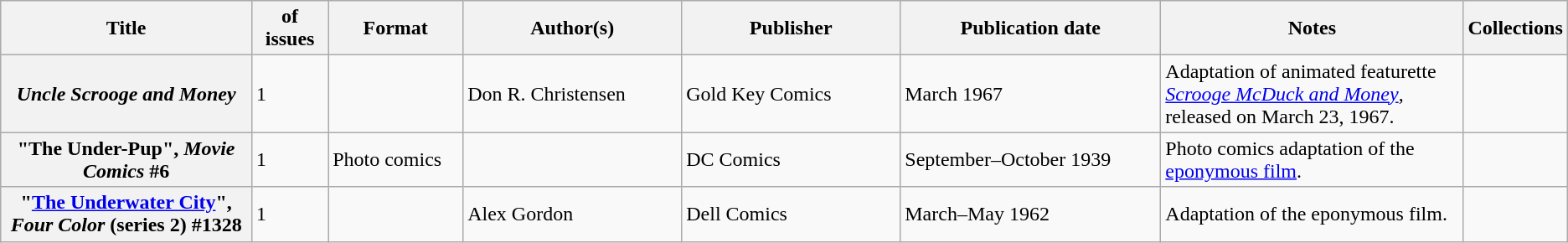<table class="wikitable">
<tr>
<th>Title</th>
<th style="width:40pt"> of issues</th>
<th style="width:75pt">Format</th>
<th style="width:125pt">Author(s)</th>
<th style="width:125pt">Publisher</th>
<th style="width:150pt">Publication date</th>
<th style="width:175pt">Notes</th>
<th>Collections</th>
</tr>
<tr>
<th><em>Uncle Scrooge and Money</em></th>
<td>1</td>
<td></td>
<td>Don R. Christensen</td>
<td>Gold Key Comics</td>
<td>March 1967</td>
<td>Adaptation of animated featurette <em><a href='#'>Scrooge McDuck and Money</a></em>, released on March 23, 1967.</td>
<td></td>
</tr>
<tr>
<th>"The Under-Pup", <em>Movie Comics</em> #6</th>
<td>1</td>
<td>Photo comics</td>
<td></td>
<td>DC Comics</td>
<td>September–October 1939</td>
<td>Photo comics adaptation of the <a href='#'>eponymous film</a>.</td>
<td></td>
</tr>
<tr>
<th>"<a href='#'>The Underwater City</a>", <em>Four Color</em> (series 2) #1328</th>
<td>1</td>
<td></td>
<td>Alex Gordon</td>
<td>Dell Comics</td>
<td>March–May 1962</td>
<td>Adaptation of the eponymous film.</td>
<td></td>
</tr>
</table>
